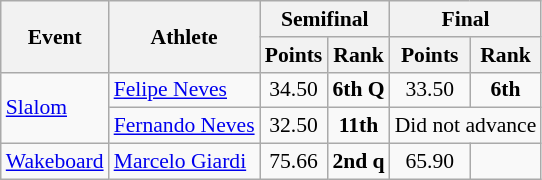<table class=wikitable style="font-size:90%">
<tr>
<th rowspan=2>Event</th>
<th rowspan=2>Athlete</th>
<th colspan=2>Semifinal</th>
<th colspan=2>Final</th>
</tr>
<tr>
<th>Points</th>
<th>Rank</th>
<th>Points</th>
<th>Rank</th>
</tr>
<tr>
<td rowspan=2><a href='#'>Slalom</a></td>
<td><a href='#'>Felipe Neves</a></td>
<td align=center>34.50</td>
<td align=center><strong>6th Q</strong></td>
<td align=center>33.50</td>
<td align=center><strong>6th</strong></td>
</tr>
<tr>
<td><a href='#'>Fernando Neves</a></td>
<td align=center>32.50</td>
<td align=center><strong>11th</strong></td>
<td align="center" colspan="7">Did not advance</td>
</tr>
<tr>
<td><a href='#'>Wakeboard</a></td>
<td><a href='#'>Marcelo Giardi</a></td>
<td align=center>75.66</td>
<td align=center><strong>2nd q</strong></td>
<td align=center>65.90</td>
<td align=center></td>
</tr>
</table>
